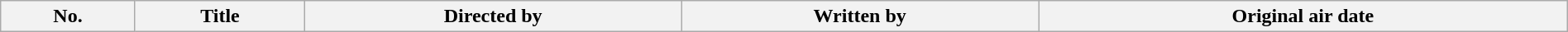<table class="wikitable plainrowheaders" style="width:100%; background:#fff;">
<tr>
<th style="background:#;">No.</th>
<th style="background:#;">Title</th>
<th style="background:#;">Directed by</th>
<th style="background:#;">Written by</th>
<th style="background:#;">Original air date<br>











</th>
</tr>
</table>
